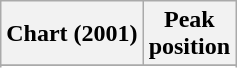<table class="wikitable sortable plainrowheaders" style="text-align:center">
<tr>
<th scope="col">Chart (2001)</th>
<th scope="col">Peak<br>position</th>
</tr>
<tr>
</tr>
<tr>
</tr>
</table>
